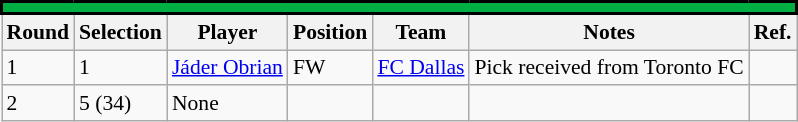<table class="wikitable sortable" style="text-align:center; font-size:90%; text-align:left;">
<tr style="border-spacing: 2px; border: 2px solid black;">
<td colspan="7" bgcolor="#00AE42" color="#000000" border="#000000" align="center"><strong></strong></td>
</tr>
<tr>
<th>Round</th>
<th>Selection</th>
<th>Player</th>
<th>Position</th>
<th>Team</th>
<th>Notes</th>
<th>Ref.</th>
</tr>
<tr>
<td>1</td>
<td>1</td>
<td> <a href='#'>Jáder Obrian</a></td>
<td>FW</td>
<td> <a href='#'>FC Dallas</a></td>
<td>Pick received from Toronto FC</td>
<td></td>
</tr>
<tr>
<td>2</td>
<td>5 (34)</td>
<td>None</td>
<td></td>
<td></td>
<td></td>
<td></td>
</tr>
</table>
